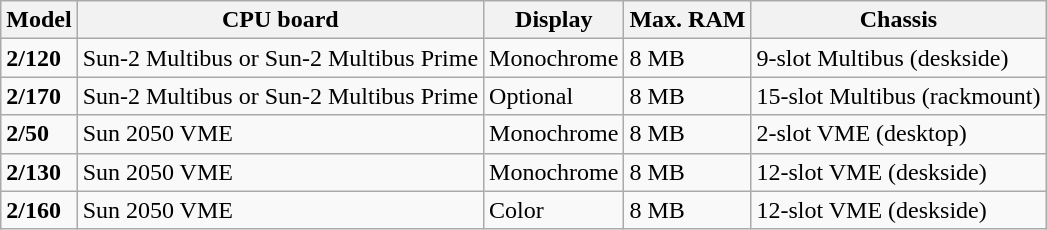<table class="wikitable">
<tr>
<th>Model</th>
<th>CPU board</th>
<th>Display</th>
<th>Max. RAM</th>
<th>Chassis</th>
</tr>
<tr>
<td><strong>2/120</strong></td>
<td>Sun-2 Multibus or Sun-2 Multibus Prime</td>
<td>Monochrome</td>
<td>8 MB</td>
<td>9-slot Multibus (deskside)</td>
</tr>
<tr>
<td><strong>2/170</strong></td>
<td>Sun-2 Multibus or Sun-2 Multibus Prime</td>
<td>Optional</td>
<td>8 MB</td>
<td>15-slot Multibus (rackmount)</td>
</tr>
<tr>
<td><strong>2/50</strong></td>
<td>Sun 2050 VME</td>
<td>Monochrome</td>
<td>8 MB</td>
<td>2-slot VME (desktop)</td>
</tr>
<tr>
<td><strong>2/130</strong></td>
<td>Sun 2050 VME</td>
<td>Monochrome</td>
<td>8 MB</td>
<td>12-slot VME (deskside)</td>
</tr>
<tr>
<td><strong>2/160</strong></td>
<td>Sun 2050 VME</td>
<td>Color</td>
<td>8 MB</td>
<td>12-slot VME (deskside)</td>
</tr>
</table>
